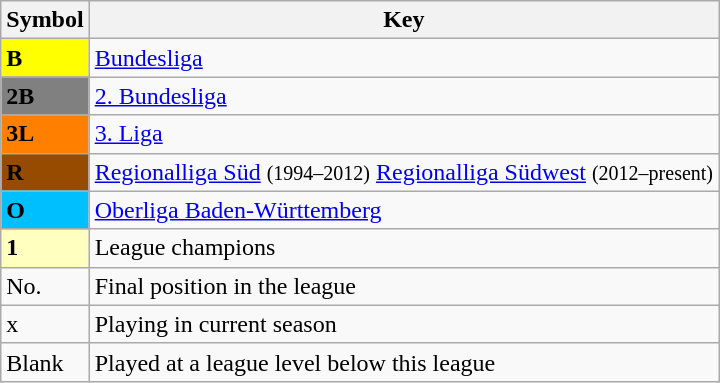<table class="wikitable" align="center">
<tr>
<th>Symbol</th>
<th>Key</th>
</tr>
<tr>
<td style="background:#FFFF00"><strong>B</strong></td>
<td><a href='#'>Bundesliga</a></td>
</tr>
<tr>
<td style="background:#808080"><strong>2B</strong></td>
<td><a href='#'>2. Bundesliga</a></td>
</tr>
<tr>
<td style="background:#FF7F00"><strong>3L</strong></td>
<td><a href='#'>3. Liga</a></td>
</tr>
<tr>
<td style="background:#964B00"><strong>R</strong></td>
<td><a href='#'>Regionalliga Süd</a> <small>(1994–2012)</small>  <a href='#'>Regionalliga Südwest</a> <small>(2012–present)</small></td>
</tr>
<tr>
<td style="background:#00BFFF"><strong>O</strong></td>
<td><a href='#'>Oberliga Baden-Württemberg</a></td>
</tr>
<tr>
<td style="background:#ffffbf"><strong>1</strong></td>
<td>League champions</td>
</tr>
<tr>
<td>No.</td>
<td>Final position in the league</td>
</tr>
<tr>
<td>x</td>
<td>Playing in current season</td>
</tr>
<tr>
<td>Blank</td>
<td>Played at a league level below this league</td>
</tr>
</table>
